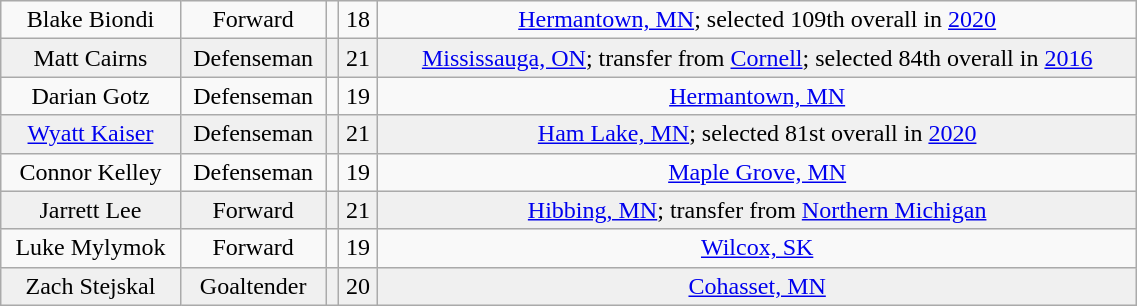<table class="wikitable" width="60%">
<tr align="center" bgcolor="">
<td>Blake Biondi</td>
<td>Forward</td>
<td></td>
<td>18</td>
<td><a href='#'>Hermantown, MN</a>; selected 109th overall in <a href='#'>2020</a></td>
</tr>
<tr align="center" bgcolor="f0f0f0">
<td>Matt Cairns</td>
<td>Defenseman</td>
<td></td>
<td>21</td>
<td><a href='#'>Mississauga, ON</a>; transfer from <a href='#'>Cornell</a>; selected 84th overall in <a href='#'>2016</a></td>
</tr>
<tr align="center" bgcolor="">
<td>Darian Gotz</td>
<td>Defenseman</td>
<td></td>
<td>19</td>
<td><a href='#'>Hermantown, MN</a></td>
</tr>
<tr align="center" bgcolor="f0f0f0">
<td><a href='#'>Wyatt Kaiser</a></td>
<td>Defenseman</td>
<td></td>
<td>21</td>
<td><a href='#'>Ham Lake, MN</a>; selected 81st overall in <a href='#'>2020</a></td>
</tr>
<tr align="center" bgcolor="">
<td>Connor Kelley</td>
<td>Defenseman</td>
<td></td>
<td>19</td>
<td><a href='#'>Maple Grove, MN</a></td>
</tr>
<tr align="center" bgcolor="f0f0f0">
<td>Jarrett Lee</td>
<td>Forward</td>
<td></td>
<td>21</td>
<td><a href='#'>Hibbing, MN</a>; transfer from <a href='#'>Northern Michigan</a></td>
</tr>
<tr align="center" bgcolor="">
<td>Luke Mylymok</td>
<td>Forward</td>
<td></td>
<td>19</td>
<td><a href='#'>Wilcox, SK</a></td>
</tr>
<tr align="center" bgcolor="f0f0f0">
<td>Zach Stejskal</td>
<td>Goaltender</td>
<td></td>
<td>20</td>
<td><a href='#'>Cohasset, MN</a></td>
</tr>
</table>
